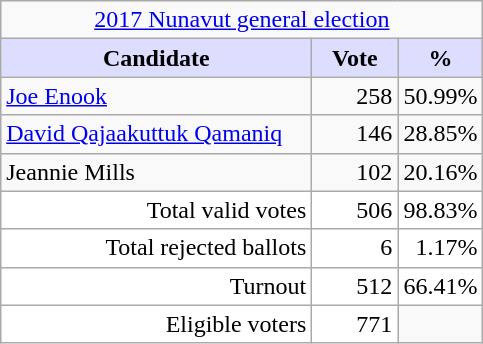<table class="wikitable">
<tr>
<td colspan=3 align=center><a href='#'>2017 Nunavut general election</a></td>
</tr>
<tr>
<th style="background:#ddf; width:200px;">Candidate</th>
<th style="background:#ddf; width:50px;">Vote</th>
<th style="background:#ddf; width:30px;">%</th>
</tr>
<tr>
<td><a href='#'>Joe Enook</a></td>
<td align="right">258</td>
<td align="right">50.99%</td>
</tr>
<tr>
<td><a href='#'>David Qajaakuttuk Qamaniq</a></td>
<td align="right">146</td>
<td align="right">28.85%</td>
</tr>
<tr>
<td>Jeannie Mills</td>
<td align="right">102</td>
<td align="right">20.16%</td>
</tr>
<tr style="background-color:white;text-align:right;border-top:1px solid darkgray;">
<td>Total valid votes</td>
<td>506</td>
<td>98.83%</td>
</tr>
<tr style="background-color:white;text-align:right;border-top:1px solid darkgray;">
<td>Total rejected ballots</td>
<td>6</td>
<td>1.17%</td>
</tr>
<tr style="background-color:white;text-align:right;border-top:1px solid darkgray;">
<td>Turnout</td>
<td>512</td>
<td>66.41%</td>
</tr>
<tr style="background-color:white;text-align:right;border-top:1px solid darkgray;">
<td>Eligible voters</td>
<td>771</td>
</tr>
</table>
